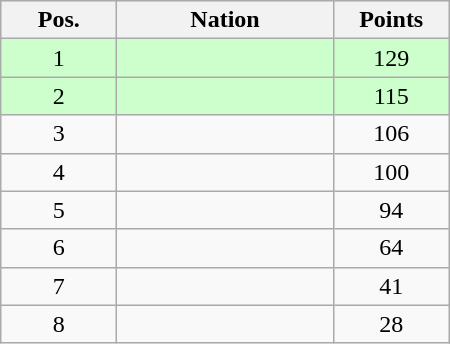<table class="wikitable gauche" cellspacing="1" style="width:300px;">
<tr style="background:#efefef; text-align:center;">
<th style="width:70px;">Pos.</th>
<th>Nation</th>
<th style="width:70px;">Points</th>
</tr>
<tr style="vertical-align:top; text-align:center; background:#ccffcc;">
<td>1</td>
<td style="text-align:left;"></td>
<td>129</td>
</tr>
<tr style="vertical-align:top; text-align:center; background:#ccffcc;">
<td>2</td>
<td style="text-align:left;"></td>
<td>115</td>
</tr>
<tr style="vertical-align:top; text-align:center;">
<td>3</td>
<td style="text-align:left;"></td>
<td>106</td>
</tr>
<tr style="vertical-align:top; text-align:center;">
<td>4</td>
<td style="text-align:left;"></td>
<td>100</td>
</tr>
<tr style="vertical-align:top; text-align:center;">
<td>5</td>
<td style="text-align:left;"></td>
<td>94</td>
</tr>
<tr style="vertical-align:top; text-align:center;">
<td>6</td>
<td style="text-align:left;"></td>
<td>64</td>
</tr>
<tr style="vertical-align:top; text-align:center;">
<td>7</td>
<td style="text-align:left;"></td>
<td>41</td>
</tr>
<tr style="vertical-align:top; text-align:center;">
<td>8</td>
<td style="text-align:left;"></td>
<td>28</td>
</tr>
</table>
